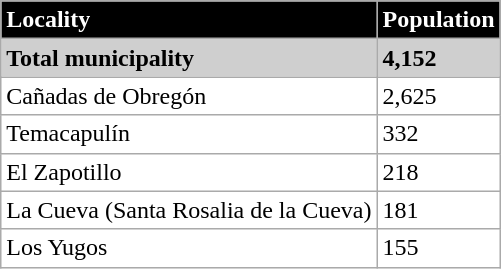<table class="wikitable">
<tr style="background:#000000; color:#FFFFFF;">
<td><strong>Locality</strong></td>
<td><strong>Population</strong></td>
</tr>
<tr style="background:#cfcfcf;">
<td><strong>Total municipality</strong></td>
<td><strong>4,152</strong></td>
</tr>
<tr style="background:#ffffff">
<td>Cañadas de Obregón</td>
<td>2,625</td>
</tr>
<tr style="background:#ffffff">
<td>Temacapulín</td>
<td>332</td>
</tr>
<tr style="background:#ffffff">
<td>El Zapotillo</td>
<td>218</td>
</tr>
<tr style="background:#ffffff">
<td>La Cueva (Santa Rosalia de la Cueva)</td>
<td>181</td>
</tr>
<tr style="background:#ffffff">
<td>Los Yugos</td>
<td>155</td>
</tr>
</table>
